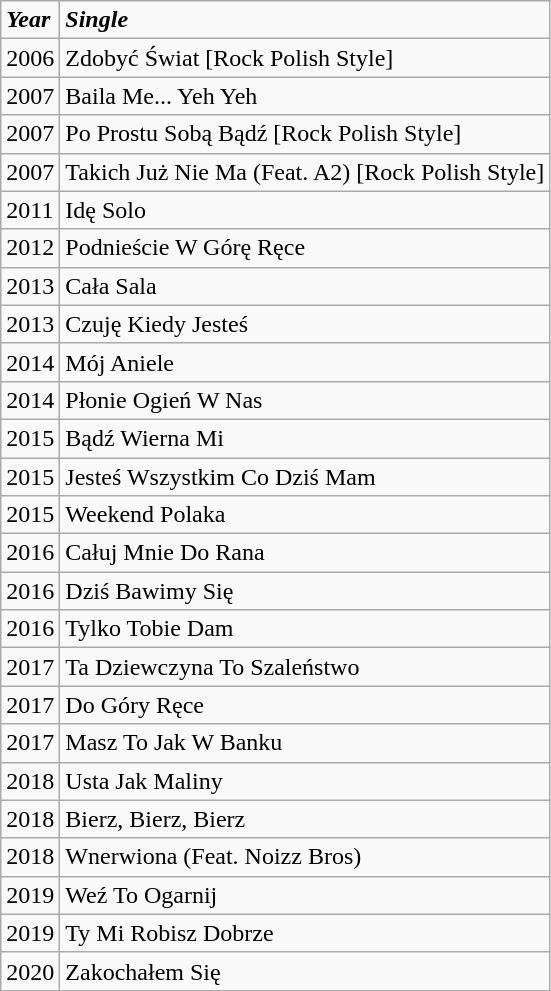<table class="wikitable" style="text-align:left;">
<tr>
<td><strong><em>Year</em></strong></td>
<td><strong><em>Single</em></strong></td>
</tr>
<tr>
<td>2006</td>
<td>Zdobyć Świat [Rock Polish Style]</td>
</tr>
<tr>
<td>2007</td>
<td>Baila Me... Yeh Yeh</td>
</tr>
<tr>
<td>2007</td>
<td>Po Prostu Sobą Bądź [Rock Polish Style]</td>
</tr>
<tr>
<td>2007</td>
<td>Takich Już Nie Ma (Feat. A2) [Rock Polish Style]</td>
</tr>
<tr>
<td>2011</td>
<td>Idę Solo</td>
</tr>
<tr>
<td>2012</td>
<td>Podnieście W Górę Ręce</td>
</tr>
<tr>
<td>2013</td>
<td>Cała Sala</td>
</tr>
<tr>
<td>2013</td>
<td>Czuję Kiedy Jesteś</td>
</tr>
<tr>
<td>2014</td>
<td>Mój Aniele</td>
</tr>
<tr>
<td>2014</td>
<td>Płonie Ogień W Nas</td>
</tr>
<tr>
<td>2015</td>
<td>Bądź Wierna Mi</td>
</tr>
<tr>
<td>2015</td>
<td>Jesteś Wszystkim Co Dziś Mam</td>
</tr>
<tr>
<td>2015</td>
<td>Weekend Polaka</td>
</tr>
<tr>
<td>2016</td>
<td>Całuj Mnie Do Rana</td>
</tr>
<tr>
<td>2016</td>
<td>Dziś Bawimy Się</td>
</tr>
<tr>
<td>2016</td>
<td>Tylko Tobie Dam</td>
</tr>
<tr>
<td>2017</td>
<td>Ta Dziewczyna To Szaleństwo</td>
</tr>
<tr>
<td>2017</td>
<td>Do Góry Ręce</td>
</tr>
<tr>
<td>2017</td>
<td>Masz To Jak W Banku</td>
</tr>
<tr>
<td>2018</td>
<td>Usta Jak Maliny</td>
</tr>
<tr>
<td>2018</td>
<td>Bierz, Bierz, Bierz</td>
</tr>
<tr>
<td>2018</td>
<td>Wnerwiona (Feat. Noizz Bros)</td>
</tr>
<tr>
<td>2019</td>
<td>Weź To Ogarnij</td>
</tr>
<tr>
<td>2019</td>
<td>Ty Mi Robisz Dobrze</td>
</tr>
<tr>
<td>2020</td>
<td>Zakochałem Się</td>
</tr>
</table>
